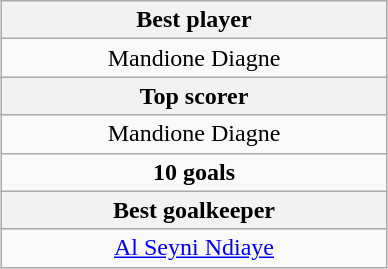<table class="wikitable" style="margin:1em auto;">
<tr>
<th width=250>Best player</th>
</tr>
<tr>
<td align=center> Mandione Diagne</td>
</tr>
<tr>
<th>Top scorer</th>
</tr>
<tr>
<td align=center> Mandione Diagne</td>
</tr>
<tr>
<td align=center><strong>10 goals</strong></td>
</tr>
<tr>
<th>Best goalkeeper</th>
</tr>
<tr>
<td align=center> <a href='#'>Al Seyni Ndiaye</a></td>
</tr>
</table>
